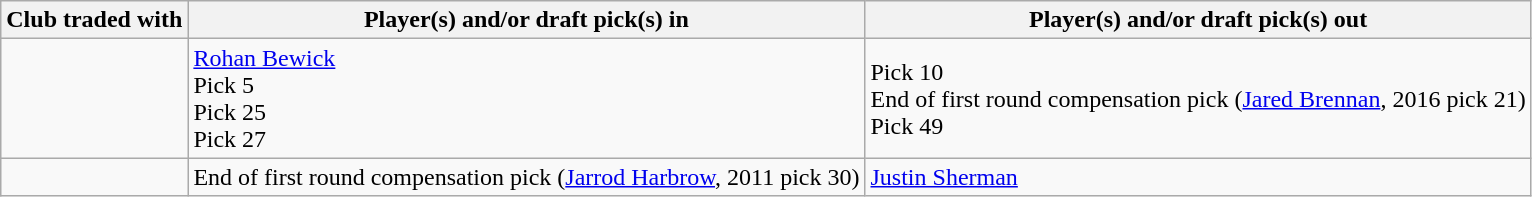<table class="wikitable plainrowheaders">
<tr>
<th scope="col"><strong>Club traded with</strong></th>
<th scope="col"><strong>Player(s) and/or draft pick(s) in</strong></th>
<th scope="col"><strong>Player(s) and/or draft pick(s) out</strong></th>
</tr>
<tr>
<td></td>
<td><a href='#'>Rohan Bewick</a><br>Pick 5<br>Pick 25<br>Pick 27</td>
<td>Pick 10<br>End of first round compensation pick (<a href='#'>Jared Brennan</a>, 2016 pick 21)<br>Pick 49</td>
</tr>
<tr>
<td></td>
<td>End of first round compensation pick (<a href='#'>Jarrod Harbrow</a>, 2011 pick 30)</td>
<td><a href='#'>Justin Sherman</a></td>
</tr>
</table>
